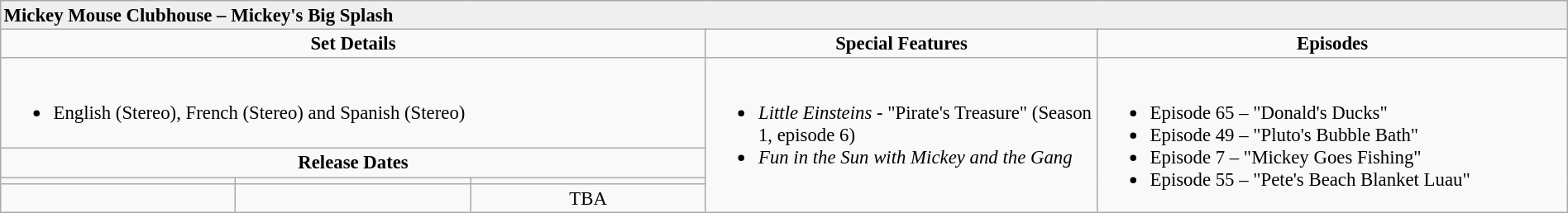<table border="2" cellpadding="2" cellspacing="0" style="width:100%; margin:0 1em 0 0; background:#f9f9f9; border:1px #aaa solid; border-collapse:collapse; font-size:95%;">
<tr style="background:#EFEFEF">
<td colspan="7"><strong>Mickey Mouse Clubhouse – Mickey's Big Splash</strong></td>
</tr>
<tr style="text-align:center;">
<td style="width:45%;" colspan="3"><strong>Set Details</strong></td>
<td style="width:25%; "><strong>Special Features</strong></td>
<td style="width:30%; "><strong>Episodes</strong></td>
</tr>
<tr valign="top">
<td colspan="3" style="text-align:left;"><br><ul><li>English (Stereo), French (Stereo) and Spanish (Stereo)</li></ul></td>
<td rowspan="4" style="text-align:left;"><br><ul><li><em>Little Einsteins</em> - "Pirate's Treasure" (Season 1, episode 6)</li><li><em>Fun in the Sun with Mickey and the Gang</em></li></ul></td>
<td rowspan="4" style="text-align:left;"><br><ul><li>Episode 65 – "Donald's Ducks"</li><li>Episode 49 – "Pluto's Bubble Bath"</li><li>Episode 7 – "Mickey Goes Fishing"</li><li>Episode 55 – "Pete's Beach Blanket Luau"</li></ul></td>
</tr>
<tr>
<td colspan="3"  style="width:45%; text-align:center;"><strong>Release Dates</strong></td>
</tr>
<tr style="text-align:center;">
<td style="width:15%; "></td>
<td style="width:15%; "></td>
<td style="width:15%; "></td>
</tr>
<tr>
<td style="text-align:center;"></td>
<td style="text-align:center;"></td>
<td style="text-align:center;">TBA</td>
</tr>
</table>
